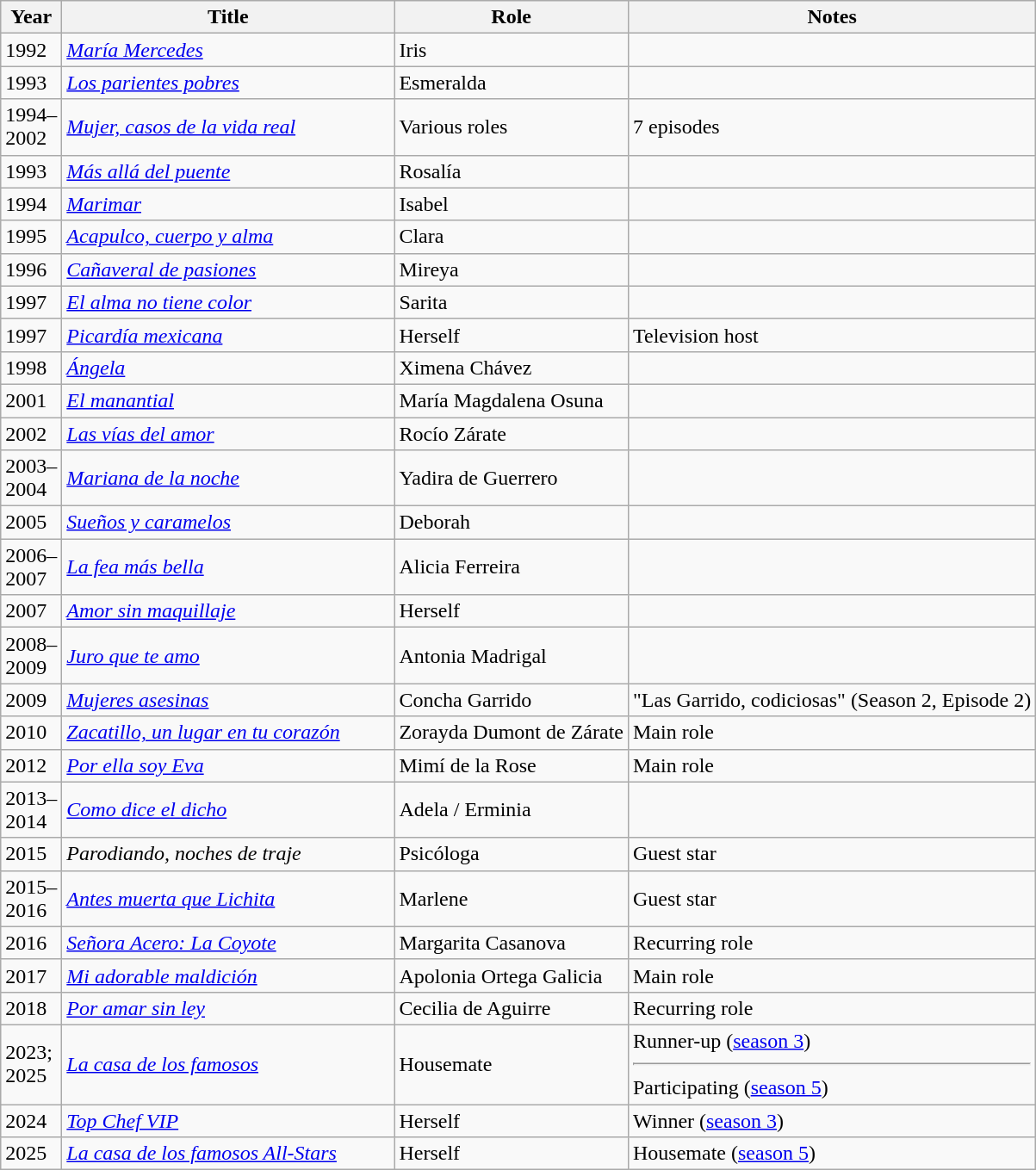<table class="wikitable sortable">
<tr>
<th width="20">Year</th>
<th width="250">Title</th>
<th>Role</th>
<th class="unsortable">Notes</th>
</tr>
<tr>
<td>1992</td>
<td><em><a href='#'>María Mercedes</a></em></td>
<td>Iris</td>
<td></td>
</tr>
<tr>
<td>1993</td>
<td><em><a href='#'>Los parientes pobres</a></em></td>
<td>Esmeralda</td>
<td></td>
</tr>
<tr>
<td>1994–2002</td>
<td><em><a href='#'>Mujer, casos de la vida real</a></em></td>
<td>Various roles</td>
<td>7 episodes</td>
</tr>
<tr>
<td>1993</td>
<td><em><a href='#'>Más allá del puente</a></em></td>
<td>Rosalía</td>
<td></td>
</tr>
<tr>
<td>1994</td>
<td><em><a href='#'>Marimar</a></em></td>
<td>Isabel</td>
<td></td>
</tr>
<tr>
<td>1995</td>
<td><em><a href='#'>Acapulco, cuerpo y alma</a></em></td>
<td>Clara</td>
<td></td>
</tr>
<tr>
<td>1996</td>
<td><em><a href='#'>Cañaveral de pasiones</a></em></td>
<td>Mireya</td>
<td></td>
</tr>
<tr>
<td>1997</td>
<td><em><a href='#'>El alma no tiene color</a></em></td>
<td>Sarita</td>
<td></td>
</tr>
<tr>
<td>1997</td>
<td><em><a href='#'>Picardía mexicana</a></em></td>
<td>Herself</td>
<td>Television host</td>
</tr>
<tr>
<td>1998</td>
<td><em><a href='#'>Ángela</a></em></td>
<td>Ximena Chávez</td>
<td></td>
</tr>
<tr>
<td>2001</td>
<td><em><a href='#'>El manantial</a></em></td>
<td>María Magdalena Osuna</td>
<td></td>
</tr>
<tr>
<td>2002</td>
<td><em><a href='#'>Las vías del amor</a></em></td>
<td>Rocío Zárate</td>
<td></td>
</tr>
<tr>
<td>2003–2004</td>
<td><em><a href='#'>Mariana de la noche</a></em></td>
<td>Yadira de Guerrero</td>
<td></td>
</tr>
<tr>
<td>2005</td>
<td><em><a href='#'>Sueños y caramelos</a></em></td>
<td>Deborah</td>
<td></td>
</tr>
<tr>
<td>2006–2007</td>
<td><em><a href='#'>La fea más bella</a></em></td>
<td>Alicia Ferreira</td>
<td></td>
</tr>
<tr>
<td>2007</td>
<td><em><a href='#'>Amor sin maquillaje</a></em></td>
<td>Herself</td>
<td></td>
</tr>
<tr>
<td>2008–2009</td>
<td><em><a href='#'>Juro que te amo</a></em></td>
<td>Antonia Madrigal</td>
<td></td>
</tr>
<tr>
<td>2009</td>
<td><em><a href='#'>Mujeres asesinas</a></em></td>
<td>Concha Garrido</td>
<td>"Las Garrido, codiciosas" (Season 2, Episode 2)</td>
</tr>
<tr>
<td>2010</td>
<td><em><a href='#'>Zacatillo, un lugar en tu corazón</a></em></td>
<td>Zorayda Dumont de Zárate</td>
<td>Main role</td>
</tr>
<tr>
<td>2012</td>
<td><em><a href='#'>Por ella soy Eva</a></em></td>
<td>Mimí de la Rose</td>
<td>Main role</td>
</tr>
<tr>
<td>2013–2014</td>
<td><em><a href='#'>Como dice el dicho</a></em></td>
<td>Adela / Erminia</td>
<td></td>
</tr>
<tr>
<td>2015</td>
<td><em>Parodiando, noches de traje</em></td>
<td>Psicóloga</td>
<td>Guest star</td>
</tr>
<tr>
<td>2015–2016</td>
<td><em><a href='#'>Antes muerta que Lichita</a></em></td>
<td>Marlene</td>
<td>Guest star</td>
</tr>
<tr>
<td>2016</td>
<td><em><a href='#'>Señora Acero: La Coyote</a></em></td>
<td>Margarita Casanova</td>
<td>Recurring role</td>
</tr>
<tr>
<td>2017</td>
<td><em><a href='#'>Mi adorable maldición</a></em></td>
<td>Apolonia Ortega Galicia</td>
<td>Main role</td>
</tr>
<tr>
<td>2018</td>
<td><em><a href='#'>Por amar sin ley</a></em></td>
<td>Cecilia de Aguirre</td>
<td>Recurring role</td>
</tr>
<tr>
<td>2023; 2025</td>
<td><em><a href='#'>La casa de los famosos</a></em></td>
<td>Housemate</td>
<td>Runner-up (<a href='#'>season 3</a>)<hr>Participating (<a href='#'>season 5</a>)</td>
</tr>
<tr>
<td>2024</td>
<td><em><a href='#'>Top Chef VIP</a></em></td>
<td>Herself</td>
<td>Winner (<a href='#'>season 3</a>)</td>
</tr>
<tr>
<td>2025</td>
<td><em><a href='#'>La casa de los famosos All-Stars</a></em></td>
<td>Herself</td>
<td>Housemate (<a href='#'>season 5</a>)</td>
</tr>
</table>
